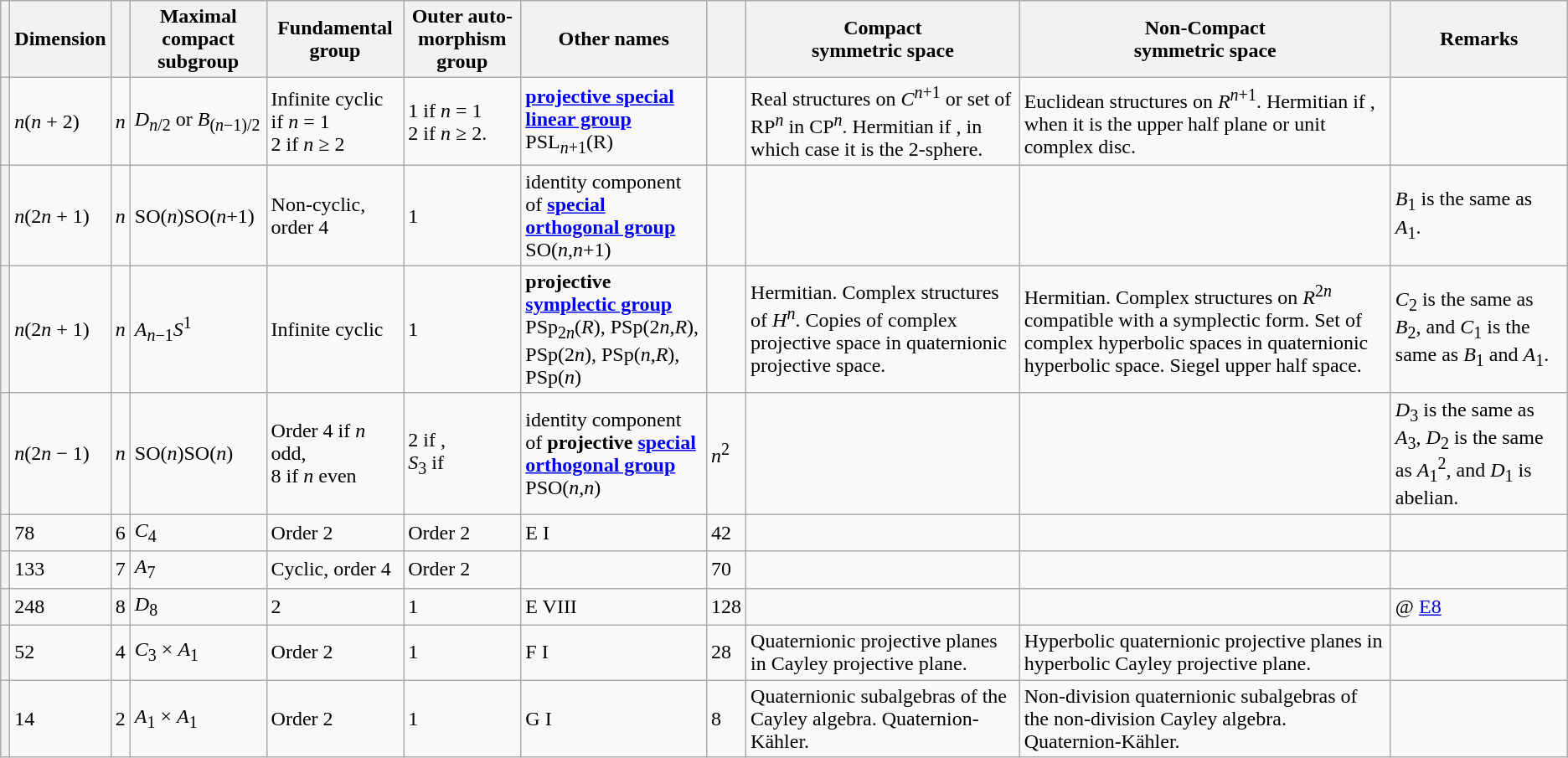<table class="wikitable sortable sort-under">
<tr>
<th></th>
<th>Dimension</th>
<th></th>
<th>Maximal compact<br>subgroup</th>
<th>Fundamental<br>group</th>
<th class="unsortable">Outer auto­morphism<br>group</th>
<th class="unsortable">Other names</th>
<th></th>
<th class="unsortable">Compact<br>symmetric space</th>
<th class="unsortable">Non-Compact<br>symmetric space</th>
<th class="unsortable">Remarks</th>
</tr>
<tr>
<th></th>
<td><em>n</em>(<em>n</em> + 2)</td>
<td><em>n</em></td>
<td><em>D</em><sub><em>n</em>/2</sub> or <em>B</em><sub>(<em>n</em>−1)/2</sub></td>
<td>Infinite cyclic if <em>n</em> = 1<br>2 if <em>n</em> ≥ 2</td>
<td>1 if <em>n</em> = 1<br>2 if <em>n</em> ≥ 2.</td>
<td><strong><a href='#'>projective special linear group</a></strong><br>PSL<sub><em>n</em>+1</sub>(R)</td>
<td></td>
<td>Real structures on <em>C</em><sup><em>n</em>+1</sup> or set of RP<sup><em>n</em></sup> in CP<sup><em>n</em></sup>. Hermitian if , in which case it is the 2-sphere.</td>
<td>Euclidean structures on <em>R</em><sup><em>n</em>+1</sup>. Hermitian if , when it is the upper half plane or unit complex disc.</td>
<td></td>
</tr>
<tr>
<th></th>
<td><em>n</em>(2<em>n</em> + 1)</td>
<td><em>n</em></td>
<td>SO(<em>n</em>)SO(<em>n</em>+1)</td>
<td>Non-cyclic, order 4</td>
<td>1</td>
<td>identity component of <strong><a href='#'>special orthogonal group</a></strong><br>SO(<em>n</em>,<em>n</em>+1)</td>
<td></td>
<td></td>
<td></td>
<td><em>B</em><sub>1</sub> is the same as <em>A</em><sub>1</sub>.</td>
</tr>
<tr>
<th></th>
<td><em>n</em>(2<em>n</em> + 1)</td>
<td><em>n</em></td>
<td><em>A</em><sub><em>n</em>−1</sub><em>S</em><sup>1</sup></td>
<td>Infinite cyclic</td>
<td>1</td>
<td><strong>projective <a href='#'>symplectic group</a></strong><br>PSp<sub>2<em>n</em></sub>(<em>R</em>), PSp(2<em>n</em>,<em>R</em>), PSp(2<em>n</em>), PSp(<em>n</em>,<em>R</em>), PSp(<em>n</em>)</td>
<td></td>
<td>Hermitian. Complex structures of <em>H</em><sup><em>n</em></sup>. Copies of complex projective space in quaternionic projective space.</td>
<td>Hermitian. Complex structures on <em>R</em><sup>2<em>n</em></sup> compatible with a symplectic form. Set of complex hyperbolic spaces in quaternionic hyperbolic space. Siegel upper half space.</td>
<td><em>C</em><sub>2</sub> is the same as <em>B</em><sub>2</sub>, and <em>C</em><sub>1</sub> is the same as <em>B</em><sub>1</sub> and <em>A</em><sub>1</sub>.</td>
</tr>
<tr>
<th></th>
<td><em>n</em>(2<em>n</em> − 1)</td>
<td><em>n</em></td>
<td>SO(<em>n</em>)SO(<em>n</em>)</td>
<td>Order 4 if <em>n</em> odd,<br>8 if <em>n</em> even</td>
<td>2 if ,<br><em>S</em><sub>3</sub> if </td>
<td>identity component of <strong>projective <a href='#'>special orthogonal group</a></strong><br>PSO(<em>n</em>,<em>n</em>)</td>
<td><em>n</em><sup>2</sup></td>
<td></td>
<td></td>
<td><em>D</em><sub>3</sub> is the same as <em>A</em><sub>3</sub>, <em>D</em><sub>2</sub> is the same as <em>A</em><sub>1</sub><sup>2</sup>, and <em>D</em><sub>1</sub> is abelian.</td>
</tr>
<tr>
<th></th>
<td>78</td>
<td>6</td>
<td><em>C</em><sub>4</sub></td>
<td>Order 2</td>
<td>Order 2</td>
<td>E I</td>
<td>42</td>
<td></td>
<td></td>
<td></td>
</tr>
<tr>
<th></th>
<td>133</td>
<td>7</td>
<td><em>A</em><sub>7</sub></td>
<td>Cyclic, order 4</td>
<td>Order 2</td>
<td></td>
<td>70</td>
<td></td>
<td></td>
<td></td>
</tr>
<tr>
<th></th>
<td>248</td>
<td>8</td>
<td><em>D</em><sub>8</sub></td>
<td>2</td>
<td>1</td>
<td>E VIII</td>
<td>128</td>
<td></td>
<td></td>
<td>@ <a href='#'>E8</a></td>
</tr>
<tr>
<th></th>
<td>52</td>
<td>4</td>
<td><em>C</em><sub>3</sub> × <em>A</em><sub>1</sub></td>
<td>Order 2</td>
<td>1</td>
<td>F I</td>
<td>28</td>
<td>Quaternionic projective planes in Cayley projective plane.</td>
<td>Hyperbolic quaternionic projective planes in hyperbolic Cayley projective plane.</td>
<td></td>
</tr>
<tr>
<th></th>
<td>14</td>
<td>2</td>
<td><em>A</em><sub>1</sub> × <em>A</em><sub>1</sub></td>
<td>Order 2</td>
<td>1</td>
<td>G I</td>
<td>8</td>
<td>Quaternionic subalgebras of the Cayley algebra. Quaternion-Kähler.</td>
<td>Non-division quaternionic subalgebras of the non-division Cayley algebra. Quaternion-Kähler.</td>
<td></td>
</tr>
</table>
